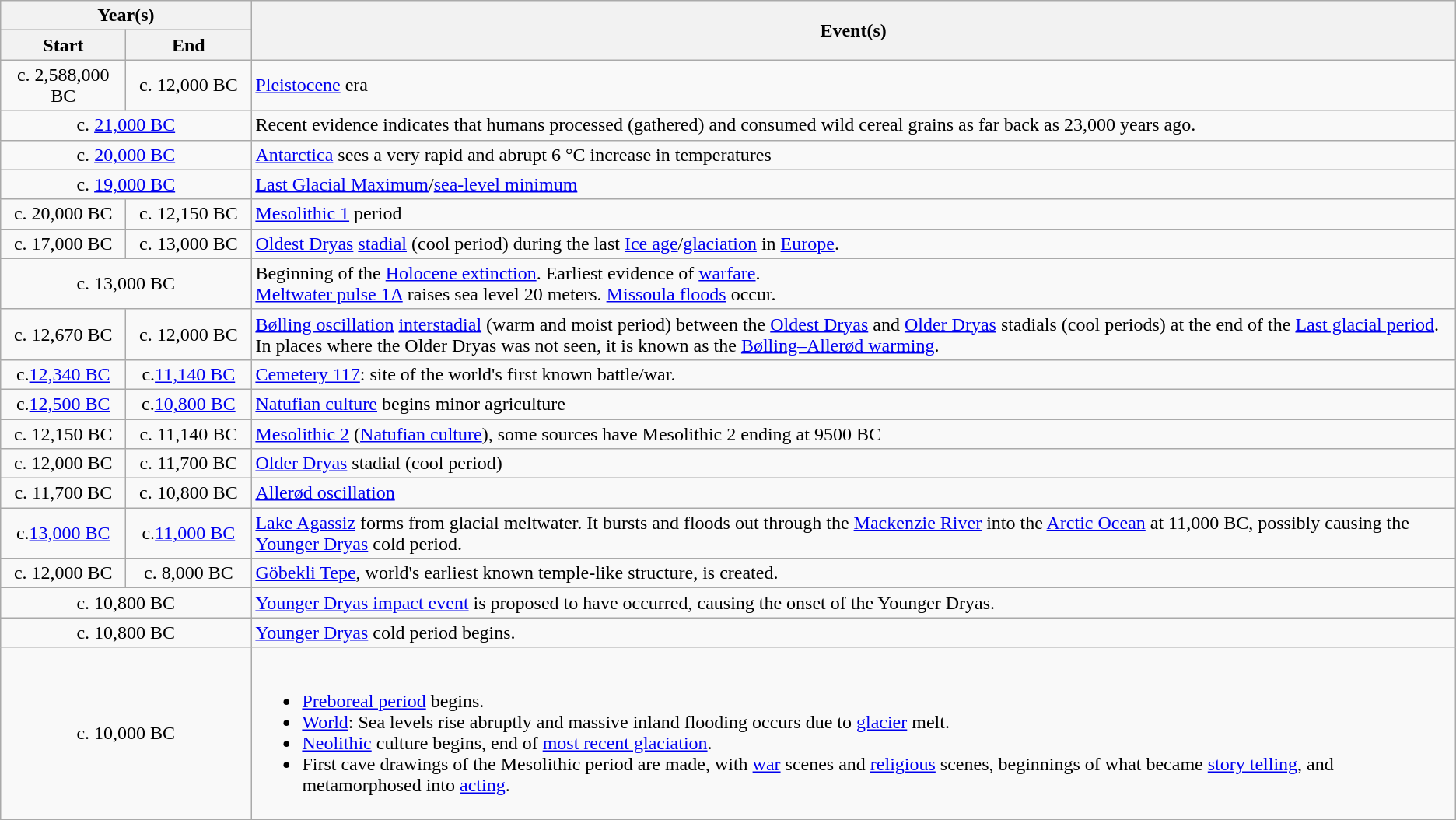<table class="wikitable">
<tr>
<th colspan="2">Year(s)</th>
<th rowspan="2">Event(s)</th>
</tr>
<tr>
<th style="width:100px;">Start</th>
<th style="width:100px;">End</th>
</tr>
<tr>
<td style="text-align:center;">c. 2,588,000 BC</td>
<td style="text-align:center;">c. 12,000 BC</td>
<td><a href='#'>Pleistocene</a> era</td>
</tr>
<tr>
<td colspan="2" style="text-align:center;">c. <a href='#'>21,000 BC</a></td>
<td>Recent evidence indicates that humans processed (gathered) and consumed wild cereal grains as far back as 23,000 years ago.</td>
</tr>
<tr>
<td colspan="2" style="text-align:center;">c. <a href='#'>20,000 BC</a></td>
<td><a href='#'>Antarctica</a> sees a very rapid and abrupt 6 °C increase in temperatures</td>
</tr>
<tr>
<td colspan="2" style="text-align:center;">c. <a href='#'>19,000 BC</a></td>
<td><a href='#'>Last Glacial Maximum</a>/<a href='#'>sea-level minimum</a></td>
</tr>
<tr>
<td style="text-align:center;">c. 20,000 BC</td>
<td style="text-align:center;">c. 12,150 BC</td>
<td><a href='#'>Mesolithic 1</a> period</td>
</tr>
<tr>
<td style="text-align:center;">c. 17,000 BC</td>
<td style="text-align:center;">c. 13,000 BC</td>
<td><a href='#'>Oldest Dryas</a> <a href='#'>stadial</a> (cool period) during the last <a href='#'>Ice age</a>/<a href='#'>glaciation</a> in <a href='#'>Europe</a>.</td>
</tr>
<tr>
<td colspan="2" style="text-align:center;">c. 13,000 BC</td>
<td>Beginning of the <a href='#'>Holocene extinction</a>. Earliest evidence of <a href='#'>warfare</a>.<br><a href='#'>Meltwater pulse 1A</a> raises sea level 20 meters. <a href='#'>Missoula floods</a> occur.</td>
</tr>
<tr>
<td style="text-align:center;">c. 12,670 BC</td>
<td style="text-align:center;">c. 12,000 BC</td>
<td><a href='#'>Bølling oscillation</a> <a href='#'>interstadial</a> (warm and moist period) between the <a href='#'>Oldest Dryas</a> and <a href='#'>Older Dryas</a> stadials (cool periods) at the end of the <a href='#'>Last glacial period</a>.  In places where the Older Dryas was not seen, it is known as the <a href='#'>Bølling–Allerød warming</a>.</td>
</tr>
<tr>
<td style="text-align:center;">c.<a href='#'>12,340 BC</a></td>
<td style="text-align:center;">c.<a href='#'>11,140 BC</a></td>
<td><a href='#'>Cemetery 117</a>: site of the world's first known battle/war.</td>
</tr>
<tr>
<td style="text-align:center;">c.<a href='#'>12,500 BC</a></td>
<td style="text-align:center;">c.<a href='#'>10,800 BC</a></td>
<td><a href='#'>Natufian culture</a> begins minor agriculture</td>
</tr>
<tr>
<td style="text-align:center;">c. 12,150 BC</td>
<td style="text-align:center;">c. 11,140 BC</td>
<td><a href='#'>Mesolithic 2</a> (<a href='#'>Natufian culture</a>), some sources have Mesolithic 2 ending at 9500 BC</td>
</tr>
<tr>
<td style="text-align:center;">c. 12,000 BC</td>
<td style="text-align:center;">c. 11,700 BC</td>
<td><a href='#'>Older Dryas</a> stadial (cool period)</td>
</tr>
<tr>
<td style="text-align:center;">c. 11,700 BC</td>
<td style="text-align:center;">c. 10,800 BC</td>
<td><a href='#'>Allerød oscillation</a></td>
</tr>
<tr>
<td style="text-align:center;">c.<a href='#'>13,000 BC</a></td>
<td style="text-align:center;">c.<a href='#'>11,000 BC</a></td>
<td><a href='#'>Lake Agassiz</a> forms from glacial meltwater. It bursts and floods out through the <a href='#'>Mackenzie River</a> into the <a href='#'>Arctic Ocean</a> at 11,000 BC, possibly causing the <a href='#'>Younger Dryas</a> cold period.</td>
</tr>
<tr>
<td style="text-align:center;">c. 12,000 BC</td>
<td style="text-align:center;">c. 8,000 BC</td>
<td><a href='#'>Göbekli Tepe</a>, world's earliest known temple-like structure, is created.</td>
</tr>
<tr>
<td colspan="2" style="text-align:center;">c. 10,800 BC</td>
<td><a href='#'>Younger Dryas impact event</a> is proposed to have occurred, causing the onset of the Younger Dryas.</td>
</tr>
<tr>
<td colspan="2" style="text-align:center;">c. 10,800 BC</td>
<td><a href='#'>Younger Dryas</a> cold period begins.</td>
</tr>
<tr>
<td colspan="2" style="text-align:center;">c. 10,000 BC</td>
<td><div><br><ul><li><a href='#'>Preboreal period</a> begins.</li><li><a href='#'>World</a>: Sea levels rise abruptly and massive inland flooding occurs due to <a href='#'>glacier</a> melt.</li><li><a href='#'>Neolithic</a> culture begins, end of <a href='#'>most recent glaciation</a>.</li><li>First cave drawings of the Mesolithic period are made, with <a href='#'>war</a> scenes and <a href='#'>religious</a> scenes, beginnings of what became <a href='#'>story telling</a>, and metamorphosed into <a href='#'>acting</a>.</li></ul></div></td>
</tr>
</table>
